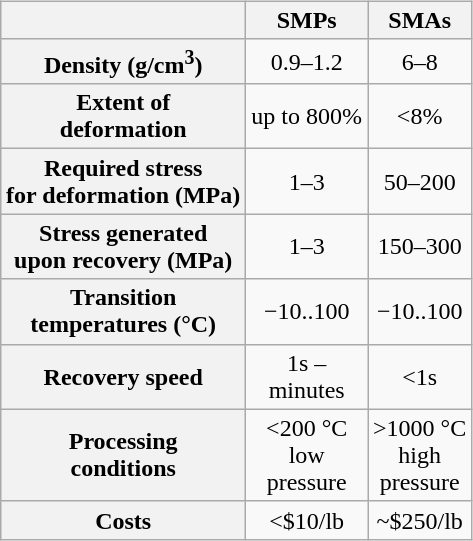<table class="wikitable" style="text-align:center; float:right; margin:5px;">
<tr>
<th></th>
<th>SMPs</th>
<th>SMAs</th>
</tr>
<tr>
<th>Density (g/cm<sup>3</sup>)</th>
<td>0.9–1.2</td>
<td>6–8</td>
</tr>
<tr>
<th>Extent of <br> deformation</th>
<td>up to 800%</td>
<td><8%</td>
</tr>
<tr>
<th>Required stress<br> for deformation (MPa)</th>
<td>1–3</td>
<td>50–200</td>
</tr>
<tr>
<th>Stress generated<br> upon recovery (MPa)</th>
<td>1–3</td>
<td>150–300</td>
</tr>
<tr>
<th>Transition <br> temperatures (°C)</th>
<td>−10..100</td>
<td>−10..100</td>
</tr>
<tr>
<th>Recovery speed</th>
<td>1s – <br>minutes</td>
<td><1s</td>
</tr>
<tr>
<th>Processing <br>conditions</th>
<td><200 °C <br>low <br>pressure</td>
<td>>1000 °C <br>high <br>pressure</td>
</tr>
<tr>
<th>Costs</th>
<td><$10/lb</td>
<td>~$250/lb</td>
</tr>
</table>
